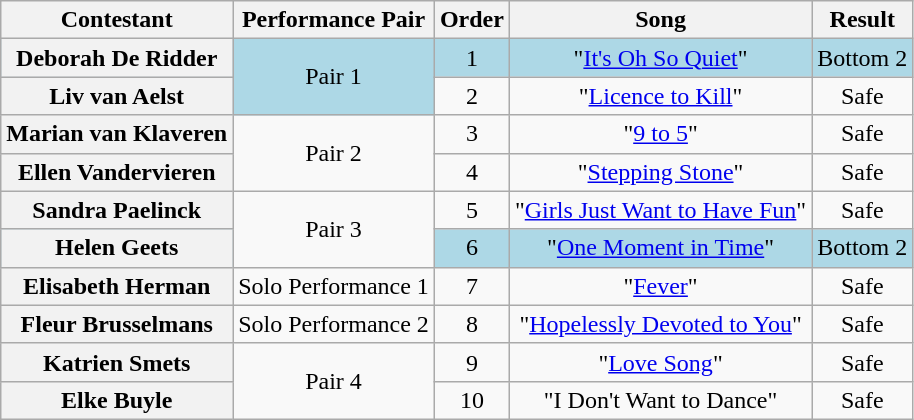<table class="wikitable plainrowheaders" style="text-align:center;">
<tr>
<th scope="col">Contestant</th>
<th scope="col">Performance Pair</th>
<th scope="col">Order</th>
<th scope="col">Song</th>
<th scope="col">Result</th>
</tr>
<tr style="background:lightblue;">
<th scope="row">Deborah De Ridder</th>
<td rowspan="2">Pair 1</td>
<td>1</td>
<td>"<a href='#'>It's Oh So Quiet</a>"</td>
<td>Bottom 2</td>
</tr>
<tr>
<th scope="row">Liv van Aelst</th>
<td>2</td>
<td>"<a href='#'>Licence to Kill</a>"</td>
<td>Safe</td>
</tr>
<tr>
<th scope="row">Marian van Klaveren</th>
<td rowspan="2">Pair 2</td>
<td>3</td>
<td>"<a href='#'>9 to 5</a>"</td>
<td>Safe</td>
</tr>
<tr>
<th scope="row">Ellen Vandervieren</th>
<td>4</td>
<td>"<a href='#'>Stepping Stone</a>"</td>
<td>Safe</td>
</tr>
<tr>
<th scope="row">Sandra Paelinck</th>
<td rowspan="2">Pair 3</td>
<td>5</td>
<td>"<a href='#'>Girls Just Want to Have Fun</a>"</td>
<td>Safe</td>
</tr>
<tr style = "background:lightblue">
<th scope="row">Helen Geets</th>
<td>6</td>
<td>"<a href='#'>One Moment in Time</a>"</td>
<td>Bottom 2</td>
</tr>
<tr>
<th scope="row">Elisabeth Herman</th>
<td rowspan="1">Solo Performance 1</td>
<td>7</td>
<td>"<a href='#'>Fever</a>"</td>
<td>Safe</td>
</tr>
<tr>
<th scope="row">Fleur Brusselmans</th>
<td rowspan="1">Solo Performance 2</td>
<td>8</td>
<td>"<a href='#'>Hopelessly Devoted to You</a>"</td>
<td>Safe</td>
</tr>
<tr>
<th scope="row">Katrien Smets</th>
<td rowspan="2">Pair 4</td>
<td>9</td>
<td>"<a href='#'>Love Song</a>"</td>
<td>Safe</td>
</tr>
<tr>
<th scope="row">Elke Buyle</th>
<td>10</td>
<td>"I Don't Want to Dance"</td>
<td>Safe</td>
</tr>
</table>
